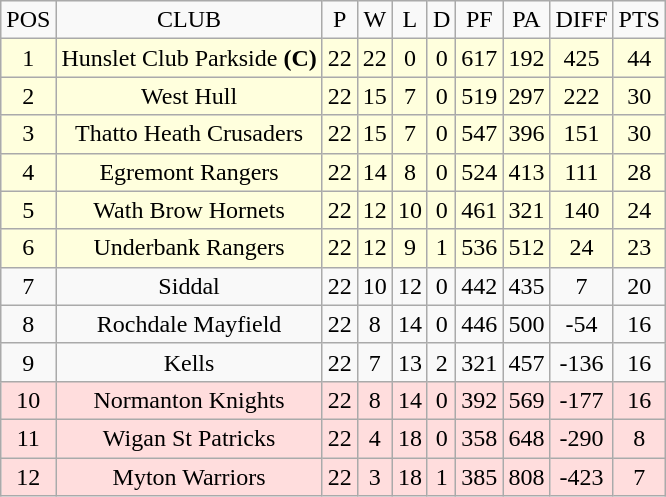<table class="wikitable" style="text-align: center;">
<tr>
<td>POS</td>
<td>CLUB</td>
<td>P</td>
<td>W</td>
<td>L</td>
<td>D</td>
<td>PF</td>
<td>PA</td>
<td>DIFF</td>
<td>PTS</td>
</tr>
<tr style="background:#ffffdd;">
<td>1</td>
<td>Hunslet Club Parkside <strong>(C)</strong></td>
<td>22</td>
<td>22</td>
<td>0</td>
<td>0</td>
<td>617</td>
<td>192</td>
<td>425</td>
<td>44</td>
</tr>
<tr style="background:#ffffdd;">
<td>2</td>
<td>West Hull</td>
<td>22</td>
<td>15</td>
<td>7</td>
<td>0</td>
<td>519</td>
<td>297</td>
<td>222</td>
<td>30</td>
</tr>
<tr style="background:#ffffdd;">
<td>3</td>
<td>Thatto Heath Crusaders</td>
<td>22</td>
<td>15</td>
<td>7</td>
<td>0</td>
<td>547</td>
<td>396</td>
<td>151</td>
<td>30</td>
</tr>
<tr style="background:#ffffdd;">
<td>4</td>
<td>Egremont Rangers</td>
<td>22</td>
<td>14</td>
<td>8</td>
<td>0</td>
<td>524</td>
<td>413</td>
<td>111</td>
<td>28</td>
</tr>
<tr style="background:#ffffdd;">
<td>5</td>
<td>Wath Brow Hornets</td>
<td>22</td>
<td>12</td>
<td>10</td>
<td>0</td>
<td>461</td>
<td>321</td>
<td>140</td>
<td>24</td>
</tr>
<tr style="background:#ffffdd;">
<td>6</td>
<td>Underbank Rangers</td>
<td>22</td>
<td>12</td>
<td>9</td>
<td>1</td>
<td>536</td>
<td>512</td>
<td>24</td>
<td>23</td>
</tr>
<tr>
<td>7</td>
<td>Siddal</td>
<td>22</td>
<td>10</td>
<td>12</td>
<td>0</td>
<td>442</td>
<td>435</td>
<td>7</td>
<td>20</td>
</tr>
<tr>
<td>8</td>
<td>Rochdale Mayfield</td>
<td>22</td>
<td>8</td>
<td>14</td>
<td>0</td>
<td>446</td>
<td>500</td>
<td>-54</td>
<td>16</td>
</tr>
<tr>
<td>9</td>
<td>Kells</td>
<td>22</td>
<td>7</td>
<td>13</td>
<td>2</td>
<td>321</td>
<td>457</td>
<td>-136</td>
<td>16</td>
</tr>
<tr style="background:#ffdddd;">
<td>10</td>
<td>Normanton Knights</td>
<td>22</td>
<td>8</td>
<td>14</td>
<td>0</td>
<td>392</td>
<td>569</td>
<td>-177</td>
<td>16</td>
</tr>
<tr style="background:#ffdddd;">
<td>11</td>
<td>Wigan St Patricks</td>
<td>22</td>
<td>4</td>
<td>18</td>
<td>0</td>
<td>358</td>
<td>648</td>
<td>-290</td>
<td>8</td>
</tr>
<tr style="background:#ffdddd;">
<td>12</td>
<td>Myton Warriors</td>
<td>22</td>
<td>3</td>
<td>18</td>
<td>1</td>
<td>385</td>
<td>808</td>
<td>-423</td>
<td>7</td>
</tr>
</table>
